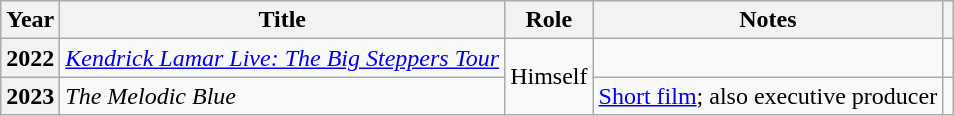<table class="wikitable plainrowheaders sortable">
<tr>
<th scope="col">Year</th>
<th scope="col">Title</th>
<th scope="col">Role</th>
<th scope="col" class="unsortable">Notes</th>
<th scope="col" class="unsortable"></th>
</tr>
<tr>
<th scope="row">2022</th>
<td><em><a href='#'>Kendrick Lamar Live: The Big Steppers Tour</a></em></td>
<td rowspan="2">Himself</td>
<td></td>
<td></td>
</tr>
<tr>
<th scope="row">2023</th>
<td><em>The Melodic Blue</em></td>
<td><a href='#'>Short film</a>; also executive producer</td>
<td></td>
</tr>
</table>
